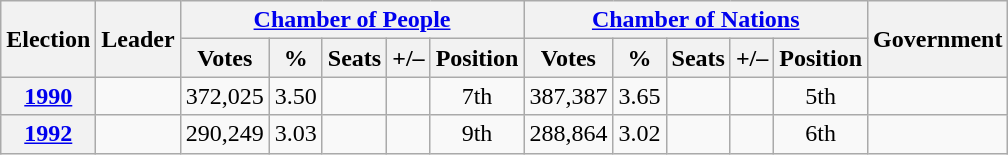<table class="wikitable" style="text-align:center">
<tr>
<th rowspan="2">Election</th>
<th rowspan="2">Leader</th>
<th colspan="5"><a href='#'>Chamber of People</a></th>
<th colspan="5"><a href='#'>Chamber of Nations</a></th>
<th rowspan="2">Government</th>
</tr>
<tr>
<th>Votes</th>
<th>%</th>
<th>Seats</th>
<th>+/–</th>
<th>Position</th>
<th>Votes</th>
<th>%</th>
<th>Seats</th>
<th>+/–</th>
<th>Position</th>
</tr>
<tr>
<th><a href='#'>1990</a></th>
<td></td>
<td>372,025</td>
<td>3.50</td>
<td></td>
<td></td>
<td> 7th</td>
<td>387,387</td>
<td>3.65</td>
<td></td>
<td></td>
<td> 5th</td>
<td></td>
</tr>
<tr>
<th><a href='#'>1992</a></th>
<td></td>
<td>290,249</td>
<td>3.03</td>
<td></td>
<td></td>
<td> 9th</td>
<td>288,864</td>
<td>3.02</td>
<td></td>
<td></td>
<td> 6th</td>
<td></td>
</tr>
</table>
